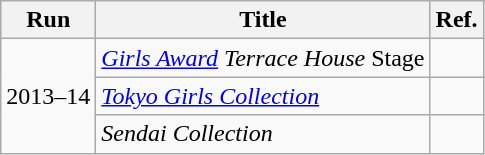<table class="wikitable">
<tr>
<th>Run</th>
<th>Title</th>
<th>Ref.</th>
</tr>
<tr>
<td rowspan="3">2013–14</td>
<td><em><a href='#'>Girls Award</a></em> <em>Terrace House</em> Stage</td>
<td></td>
</tr>
<tr>
<td><em><a href='#'>Tokyo Girls Collection</a></em></td>
<td></td>
</tr>
<tr>
<td><em>Sendai Collection</em></td>
<td></td>
</tr>
</table>
